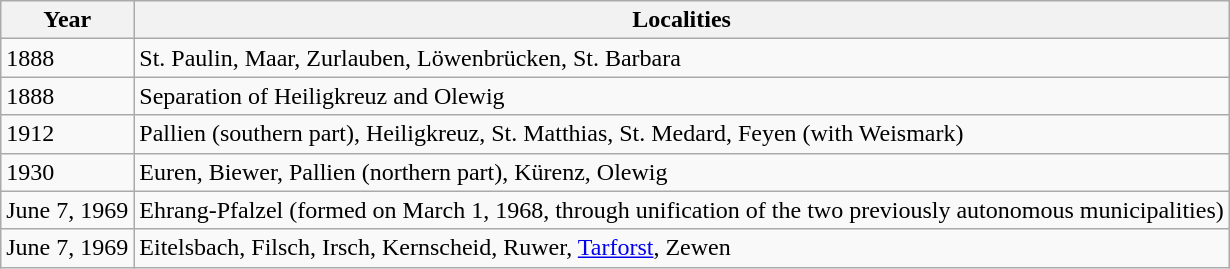<table class="wikitable">
<tr>
<th>Year</th>
<th>Localities</th>
</tr>
<tr ---->
<td>1888</td>
<td>St. Paulin, Maar, Zurlauben, Löwenbrücken, St. Barbara</td>
</tr>
<tr ---->
<td>1888</td>
<td>Separation of Heiligkreuz and Olewig</td>
</tr>
<tr ---->
<td>1912</td>
<td>Pallien (southern part), Heiligkreuz, St. Matthias, St. Medard, Feyen (with Weismark)</td>
</tr>
<tr ---->
<td>1930</td>
<td>Euren, Biewer, Pallien (northern part), Kürenz, Olewig</td>
</tr>
<tr ---->
<td>June 7, 1969</td>
<td>Ehrang-Pfalzel (formed on March 1, 1968, through unification of the two previously autonomous municipalities)</td>
</tr>
<tr ---->
<td>June 7, 1969</td>
<td>Eitelsbach, Filsch, Irsch, Kernscheid, Ruwer, <a href='#'>Tarforst</a>, Zewen</td>
</tr>
</table>
